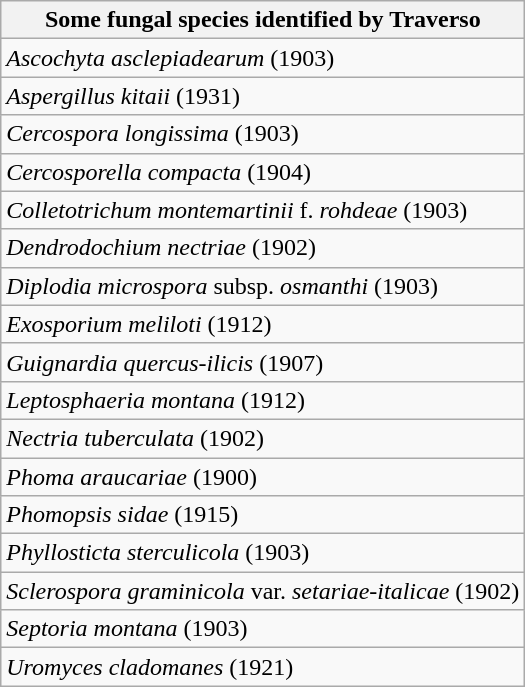<table class="wikitable">
<tr>
<th>Some fungal species identified by Traverso</th>
</tr>
<tr>
<td><em>Ascochyta asclepiadearum</em> (1903)</td>
</tr>
<tr>
<td><em>Aspergillus kitaii</em> (1931)</td>
</tr>
<tr>
<td><em>Cercospora longissima</em> (1903)</td>
</tr>
<tr>
<td><em>Cercosporella compacta</em> (1904)</td>
</tr>
<tr>
<td><em>Colletotrichum montemartinii</em> f. <em>rohdeae</em> (1903)</td>
</tr>
<tr>
<td><em>Dendrodochium nectriae</em> (1902)</td>
</tr>
<tr>
<td><em>Diplodia microspora</em> subsp. <em>osmanthi</em> (1903)</td>
</tr>
<tr>
<td><em>Exosporium meliloti</em> (1912)</td>
</tr>
<tr>
<td><em>Guignardia quercus-ilicis</em> (1907)</td>
</tr>
<tr>
<td><em>Leptosphaeria montana</em> (1912)</td>
</tr>
<tr>
<td><em>Nectria tuberculata</em> (1902)</td>
</tr>
<tr>
<td><em>Phoma araucariae</em> (1900)</td>
</tr>
<tr>
<td><em>Phomopsis sidae</em> (1915)</td>
</tr>
<tr>
<td><em>Phyllosticta sterculicola</em> (1903)</td>
</tr>
<tr>
<td><em>Sclerospora graminicola</em> var. <em>setariae-italicae</em> (1902)</td>
</tr>
<tr>
<td><em>Septoria montana</em> (1903)</td>
</tr>
<tr>
<td><em>Uromyces cladomanes</em> (1921)</td>
</tr>
</table>
